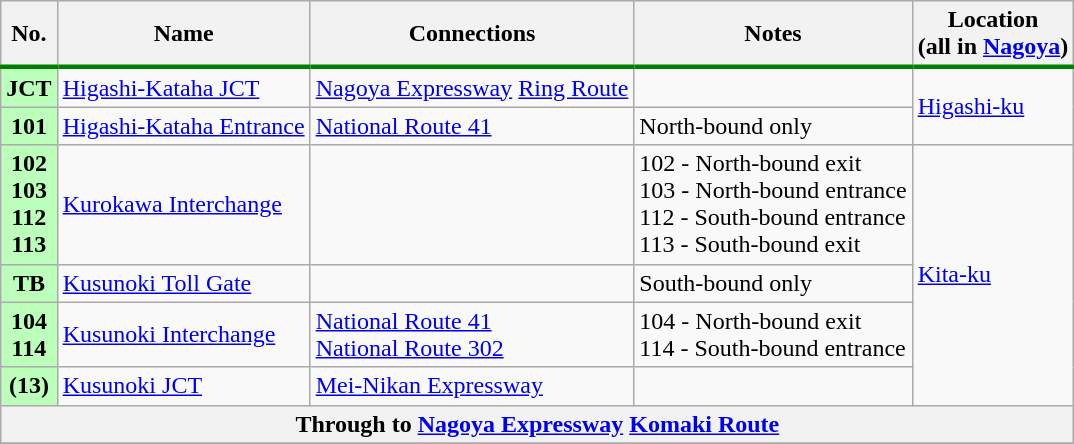<table class="wikitable">
<tr>
<th style="border-bottom: 3px solid green;">No.</th>
<th style="border-bottom: 3px solid green;">Name</th>
<th style="border-bottom: 3px solid green;">Connections</th>
<th style="border-bottom: 3px solid green;">Notes</th>
<th style="border-bottom: 3px solid green;">Location<br>(all in <a href='#'>Nagoya</a>)</th>
</tr>
<tr>
<th style="background-color: #BFB;">JCT</th>
<td><a href='#'>Higashi-Kataha JCT</a></td>
<td> <a href='#'>Nagoya Expressway</a> <a href='#'>Ring Route</a></td>
<td></td>
<td rowspan="2"><a href='#'>Higashi-ku</a></td>
</tr>
<tr>
<th style="background-color: #BFB;">101</th>
<td><a href='#'>Higashi-Kataha Entrance</a></td>
<td> <a href='#'>National Route 41</a></td>
<td>North-bound only</td>
</tr>
<tr>
<th style="background-color: #BFB;">102<br>103<br>112<br>113</th>
<td><a href='#'>Kurokawa Interchange</a></td>
<td></td>
<td>102 - North-bound exit<br>103 - North-bound entrance<br>112 - South-bound entrance<br>113 - South-bound exit</td>
<td rowspan="4"><a href='#'>Kita-ku</a></td>
</tr>
<tr>
<th style="background-color: #BFB;">TB</th>
<td><a href='#'>Kusunoki Toll Gate</a></td>
<td></td>
<td>South-bound only</td>
</tr>
<tr>
<th style="background-color: #BFB;">104<br>114</th>
<td><a href='#'>Kusunoki Interchange</a></td>
<td> <a href='#'>National Route 41</a><br> <a href='#'>National Route 302</a></td>
<td>104 - North-bound exit<br>114 - South-bound entrance</td>
</tr>
<tr>
<th style="background-color: #BFB;">(13)</th>
<td><a href='#'>Kusunoki JCT</a></td>
<td> <a href='#'>Mei-Nikan Expressway</a></td>
<td></td>
</tr>
<tr>
<th colspan="5"><strong>Through to  <a href='#'>Nagoya Expressway</a> <a href='#'>Komaki Route</a></strong></th>
</tr>
<tr>
</tr>
</table>
